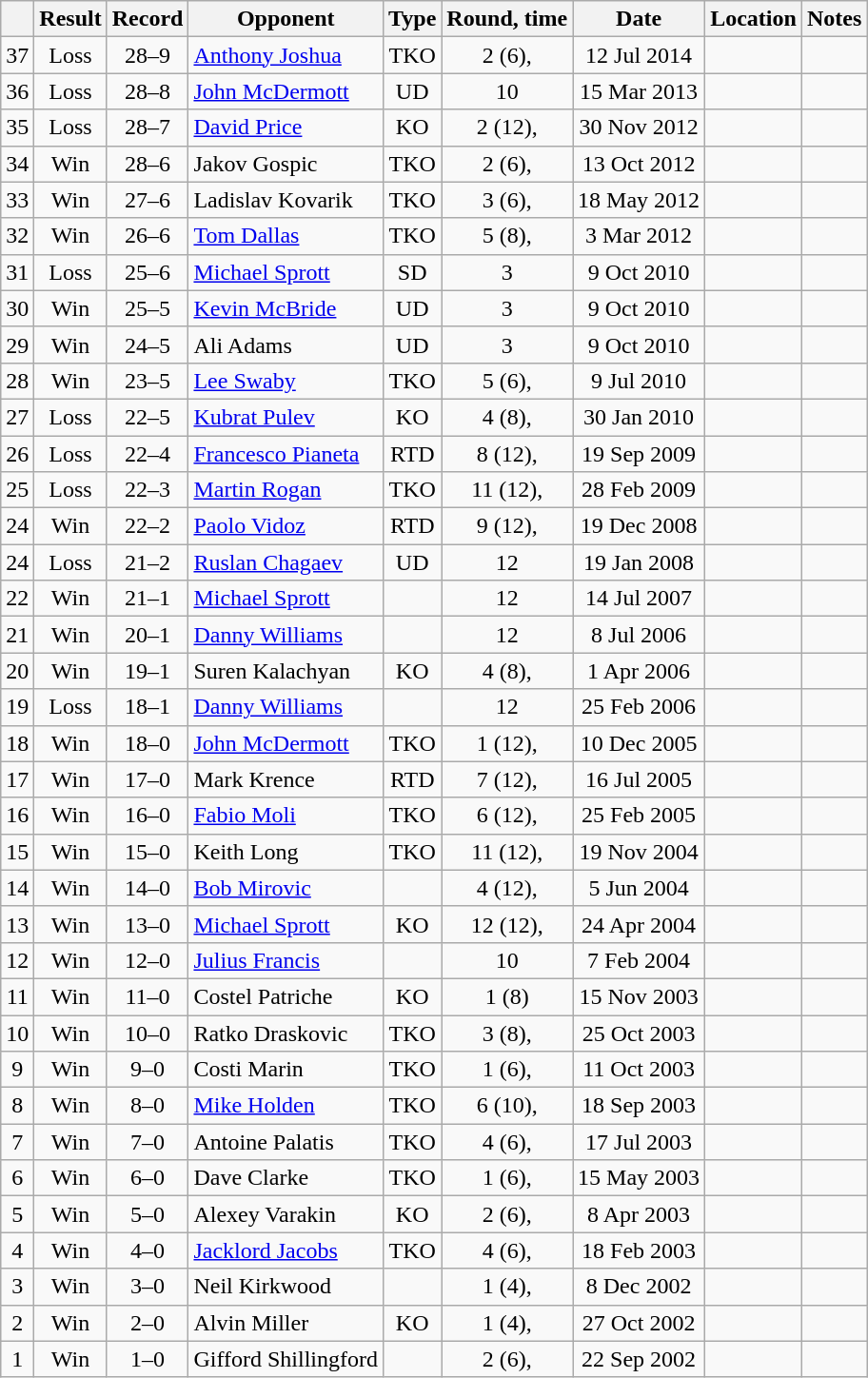<table class="wikitable" style="text-align:center">
<tr>
<th></th>
<th>Result</th>
<th>Record</th>
<th>Opponent</th>
<th>Type</th>
<th>Round, time</th>
<th>Date</th>
<th>Location</th>
<th>Notes</th>
</tr>
<tr>
<td>37</td>
<td>Loss</td>
<td>28–9</td>
<td style="text-align:left;"><a href='#'>Anthony Joshua</a></td>
<td>TKO</td>
<td>2 (6), </td>
<td>12 Jul 2014</td>
<td style="text-align:left;"></td>
<td></td>
</tr>
<tr>
<td>36</td>
<td>Loss</td>
<td>28–8</td>
<td style="text-align:left;"><a href='#'>John McDermott</a></td>
<td>UD</td>
<td>10</td>
<td>15 Mar 2013</td>
<td style="text-align:left;"></td>
<td style="text-align:left;"></td>
</tr>
<tr>
<td>35</td>
<td>Loss</td>
<td>28–7</td>
<td style="text-align:left;"><a href='#'>David Price</a></td>
<td>KO</td>
<td>2 (12), </td>
<td>30 Nov 2012</td>
<td style="text-align:left;"></td>
<td style="text-align:left;"></td>
</tr>
<tr>
<td>34</td>
<td>Win</td>
<td>28–6</td>
<td style="text-align:left;">Jakov Gospic</td>
<td>TKO</td>
<td>2 (6), </td>
<td>13 Oct 2012</td>
<td style="text-align:left;"></td>
<td></td>
</tr>
<tr>
<td>33</td>
<td>Win</td>
<td>27–6</td>
<td style="text-align:left;">Ladislav Kovarik</td>
<td>TKO</td>
<td>3 (6), </td>
<td>18 May 2012</td>
<td style="text-align:left;"></td>
<td></td>
</tr>
<tr>
<td>32</td>
<td>Win</td>
<td>26–6</td>
<td style="text-align:left;"><a href='#'>Tom Dallas</a></td>
<td>TKO</td>
<td>5 (8), </td>
<td>3 Mar 2012</td>
<td style="text-align:left;"></td>
<td></td>
</tr>
<tr>
<td>31</td>
<td>Loss</td>
<td>25–6</td>
<td style="text-align:left;"><a href='#'>Michael Sprott</a></td>
<td>SD</td>
<td>3</td>
<td>9 Oct 2010</td>
<td style="text-align:left;"></td>
<td style="text-align:left;"></td>
</tr>
<tr>
<td>30</td>
<td>Win</td>
<td>25–5</td>
<td style="text-align:left;"><a href='#'>Kevin McBride</a></td>
<td>UD</td>
<td>3</td>
<td>9 Oct 2010</td>
<td style="text-align:left;"></td>
<td style="text-align:left;"></td>
</tr>
<tr>
<td>29</td>
<td>Win</td>
<td>24–5</td>
<td style="text-align:left;">Ali Adams</td>
<td>UD</td>
<td>3</td>
<td>9 Oct 2010</td>
<td style="text-align:left;"></td>
<td style="text-align:left;"></td>
</tr>
<tr>
<td>28</td>
<td>Win</td>
<td>23–5</td>
<td style="text-align:left;"><a href='#'>Lee Swaby</a></td>
<td>TKO</td>
<td>5 (6), </td>
<td>9 Jul 2010</td>
<td style="text-align:left;"></td>
<td></td>
</tr>
<tr>
<td>27</td>
<td>Loss</td>
<td>22–5</td>
<td style="text-align:left;"><a href='#'>Kubrat Pulev</a></td>
<td>KO</td>
<td>4 (8), </td>
<td>30 Jan 2010</td>
<td style="text-align:left;"></td>
<td></td>
</tr>
<tr>
<td>26</td>
<td>Loss</td>
<td>22–4</td>
<td style="text-align:left;"><a href='#'>Francesco Pianeta</a></td>
<td>RTD</td>
<td>8 (12), </td>
<td>19 Sep 2009</td>
<td style="text-align:left;"></td>
<td style="text-align:left;"></td>
</tr>
<tr>
<td>25</td>
<td>Loss</td>
<td>22–3</td>
<td style="text-align:left;"><a href='#'>Martin Rogan</a></td>
<td>TKO</td>
<td>11 (12), </td>
<td>28 Feb 2009</td>
<td style="text-align:left;"></td>
<td style="text-align:left;"></td>
</tr>
<tr>
<td>24</td>
<td>Win</td>
<td>22–2</td>
<td style="text-align:left;"><a href='#'>Paolo Vidoz</a></td>
<td>RTD</td>
<td>9 (12), </td>
<td>19 Dec 2008</td>
<td style="text-align:left;"></td>
<td style="text-align:left;"></td>
</tr>
<tr>
<td>24</td>
<td>Loss</td>
<td>21–2</td>
<td style="text-align:left;"><a href='#'>Ruslan Chagaev</a></td>
<td>UD</td>
<td>12</td>
<td>19 Jan 2008</td>
<td style="text-align:left;"></td>
<td style="text-align:left;"></td>
</tr>
<tr>
<td>22</td>
<td>Win</td>
<td>21–1</td>
<td style="text-align:left;"><a href='#'>Michael Sprott</a></td>
<td></td>
<td>12</td>
<td>14 Jul 2007</td>
<td style="text-align:left;"></td>
<td style="text-align:left;"></td>
</tr>
<tr>
<td>21</td>
<td>Win</td>
<td>20–1</td>
<td style="text-align:left;"><a href='#'>Danny Williams</a></td>
<td></td>
<td>12</td>
<td>8 Jul 2006</td>
<td style="text-align:left;"></td>
<td style="text-align:left;"></td>
</tr>
<tr>
<td>20</td>
<td>Win</td>
<td>19–1</td>
<td style="text-align:left;">Suren Kalachyan</td>
<td>KO</td>
<td>4 (8), </td>
<td>1 Apr 2006</td>
<td style="text-align:left;"></td>
<td></td>
</tr>
<tr>
<td>19</td>
<td>Loss</td>
<td>18–1</td>
<td style="text-align:left;"><a href='#'>Danny Williams</a></td>
<td></td>
<td>12</td>
<td>25 Feb 2006</td>
<td style="text-align:left;"></td>
<td style="text-align:left;"></td>
</tr>
<tr>
<td>18</td>
<td>Win</td>
<td>18–0</td>
<td style="text-align:left;"><a href='#'>John McDermott</a></td>
<td>TKO</td>
<td>1 (12), </td>
<td>10 Dec 2005</td>
<td style="text-align:left;"></td>
<td style="text-align:left;"></td>
</tr>
<tr>
<td>17</td>
<td>Win</td>
<td>17–0</td>
<td style="text-align:left;">Mark Krence</td>
<td>RTD</td>
<td>7 (12), </td>
<td>16 Jul 2005</td>
<td style="text-align:left;"></td>
<td style="text-align:left;"></td>
</tr>
<tr>
<td>16</td>
<td>Win</td>
<td>16–0</td>
<td style="text-align:left;"><a href='#'>Fabio Moli</a></td>
<td>TKO</td>
<td>6 (12), </td>
<td>25 Feb 2005</td>
<td style="text-align:left;"></td>
<td style="text-align:left;"></td>
</tr>
<tr>
<td>15</td>
<td>Win</td>
<td>15–0</td>
<td style="text-align:left;">Keith Long</td>
<td>TKO</td>
<td>11 (12), </td>
<td>19 Nov 2004</td>
<td style="text-align:left;"></td>
<td style="text-align:left;"></td>
</tr>
<tr>
<td>14</td>
<td>Win</td>
<td>14–0</td>
<td style="text-align:left;"><a href='#'>Bob Mirovic</a></td>
<td></td>
<td>4 (12), </td>
<td>5 Jun 2004</td>
<td style="text-align:left;"></td>
<td style="text-align:left;"></td>
</tr>
<tr>
<td>13</td>
<td>Win</td>
<td>13–0</td>
<td style="text-align:left;"><a href='#'>Michael Sprott</a></td>
<td>KO</td>
<td>12 (12), </td>
<td>24 Apr 2004</td>
<td style="text-align:left;"></td>
<td style="text-align:left;"></td>
</tr>
<tr>
<td>12</td>
<td>Win</td>
<td>12–0</td>
<td style="text-align:left;"><a href='#'>Julius Francis</a></td>
<td></td>
<td>10</td>
<td>7 Feb 2004</td>
<td style="text-align:left;"></td>
<td style="text-align:left;"></td>
</tr>
<tr>
<td>11</td>
<td>Win</td>
<td>11–0</td>
<td style="text-align:left;">Costel Patriche</td>
<td>KO</td>
<td>1 (8)</td>
<td>15 Nov 2003</td>
<td style="text-align:left;"></td>
<td></td>
</tr>
<tr>
<td>10</td>
<td>Win</td>
<td>10–0</td>
<td style="text-align:left;">Ratko Draskovic</td>
<td>TKO</td>
<td>3 (8), </td>
<td>25 Oct 2003</td>
<td style="text-align:left;"></td>
<td></td>
</tr>
<tr>
<td>9</td>
<td>Win</td>
<td>9–0</td>
<td style="text-align:left;">Costi Marin</td>
<td>TKO</td>
<td>1 (6), </td>
<td>11 Oct 2003</td>
<td style="text-align:left;"></td>
<td></td>
</tr>
<tr>
<td>8</td>
<td>Win</td>
<td>8–0</td>
<td style="text-align:left;"><a href='#'>Mike Holden</a></td>
<td>TKO</td>
<td>6 (10), </td>
<td>18 Sep 2003</td>
<td style="text-align:left;"></td>
<td style="text-align:left;"></td>
</tr>
<tr>
<td>7</td>
<td>Win</td>
<td>7–0</td>
<td style="text-align:left;">Antoine Palatis</td>
<td>TKO</td>
<td>4 (6), </td>
<td>17 Jul 2003</td>
<td style="text-align:left;"></td>
<td></td>
</tr>
<tr>
<td>6</td>
<td>Win</td>
<td>6–0</td>
<td style="text-align:left;">Dave Clarke</td>
<td>TKO</td>
<td>1 (6), </td>
<td>15 May 2003</td>
<td style="text-align:left;"></td>
<td></td>
</tr>
<tr>
<td>5</td>
<td>Win</td>
<td>5–0</td>
<td style="text-align:left;">Alexey Varakin</td>
<td>KO</td>
<td>2 (6), </td>
<td>8 Apr 2003</td>
<td style="text-align:left;"></td>
<td></td>
</tr>
<tr>
<td>4</td>
<td>Win</td>
<td>4–0</td>
<td style="text-align:left;"><a href='#'>Jacklord Jacobs</a></td>
<td>TKO</td>
<td>4 (6), </td>
<td>18 Feb 2003</td>
<td style="text-align:left;"></td>
<td></td>
</tr>
<tr>
<td>3</td>
<td>Win</td>
<td>3–0</td>
<td style="text-align:left;">Neil Kirkwood</td>
<td></td>
<td>1 (4), </td>
<td>8 Dec 2002</td>
<td style="text-align:left;"></td>
<td></td>
</tr>
<tr>
<td>2</td>
<td>Win</td>
<td>2–0</td>
<td style="text-align:left;">Alvin Miller</td>
<td>KO</td>
<td>1 (4), </td>
<td>27 Oct 2002</td>
<td style="text-align:left;"></td>
<td></td>
</tr>
<tr>
<td>1</td>
<td>Win</td>
<td>1–0</td>
<td style="text-align:left;">Gifford Shillingford</td>
<td></td>
<td>2 (6), </td>
<td>22 Sep 2002</td>
<td style="text-align:left;"></td>
<td></td>
</tr>
</table>
